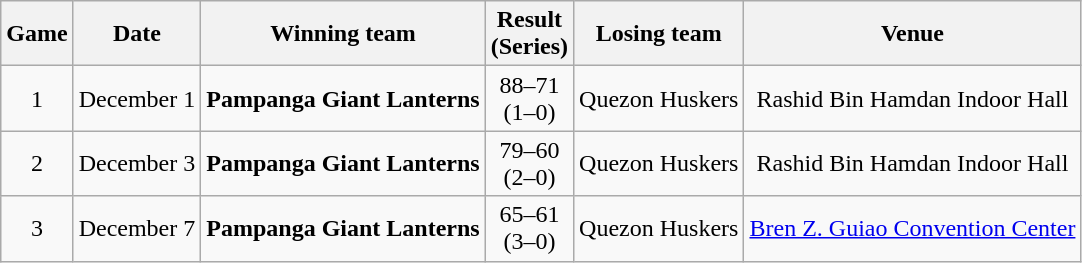<table class="wikitable" style="text-align:center">
<tr>
<th>Game</th>
<th>Date</th>
<th>Winning team</th>
<th>Result <br> (Series)</th>
<th>Losing team</th>
<th>Venue</th>
</tr>
<tr>
<td>1</td>
<td>December 1</td>
<td><strong>Pampanga Giant Lanterns</strong></td>
<td>88–71 <br> (1–0)</td>
<td>Quezon Huskers</td>
<td> Rashid Bin Hamdan Indoor Hall</td>
</tr>
<tr>
<td>2</td>
<td>December 3</td>
<td><strong>Pampanga Giant Lanterns</strong></td>
<td>79–60 <br> (2–0)</td>
<td>Quezon Huskers</td>
<td> Rashid Bin Hamdan Indoor Hall</td>
</tr>
<tr>
<td>3</td>
<td>December 7</td>
<td><strong>Pampanga Giant Lanterns</strong></td>
<td>65–61 <br> (3–0)</td>
<td>Quezon Huskers</td>
<td><a href='#'>Bren Z. Guiao Convention Center</a></td>
</tr>
</table>
